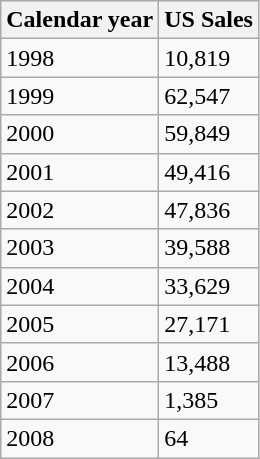<table class="wikitable">
<tr>
<th>Calendar year</th>
<th>US Sales</th>
</tr>
<tr>
<td>1998</td>
<td>10,819</td>
</tr>
<tr>
<td>1999</td>
<td>62,547</td>
</tr>
<tr>
<td>2000</td>
<td>59,849</td>
</tr>
<tr>
<td>2001</td>
<td>49,416</td>
</tr>
<tr>
<td>2002</td>
<td>47,836</td>
</tr>
<tr>
<td>2003</td>
<td>39,588</td>
</tr>
<tr>
<td>2004</td>
<td>33,629</td>
</tr>
<tr>
<td>2005</td>
<td>27,171</td>
</tr>
<tr>
<td>2006</td>
<td>13,488</td>
</tr>
<tr>
<td>2007</td>
<td>1,385</td>
</tr>
<tr>
<td>2008</td>
<td>64</td>
</tr>
</table>
